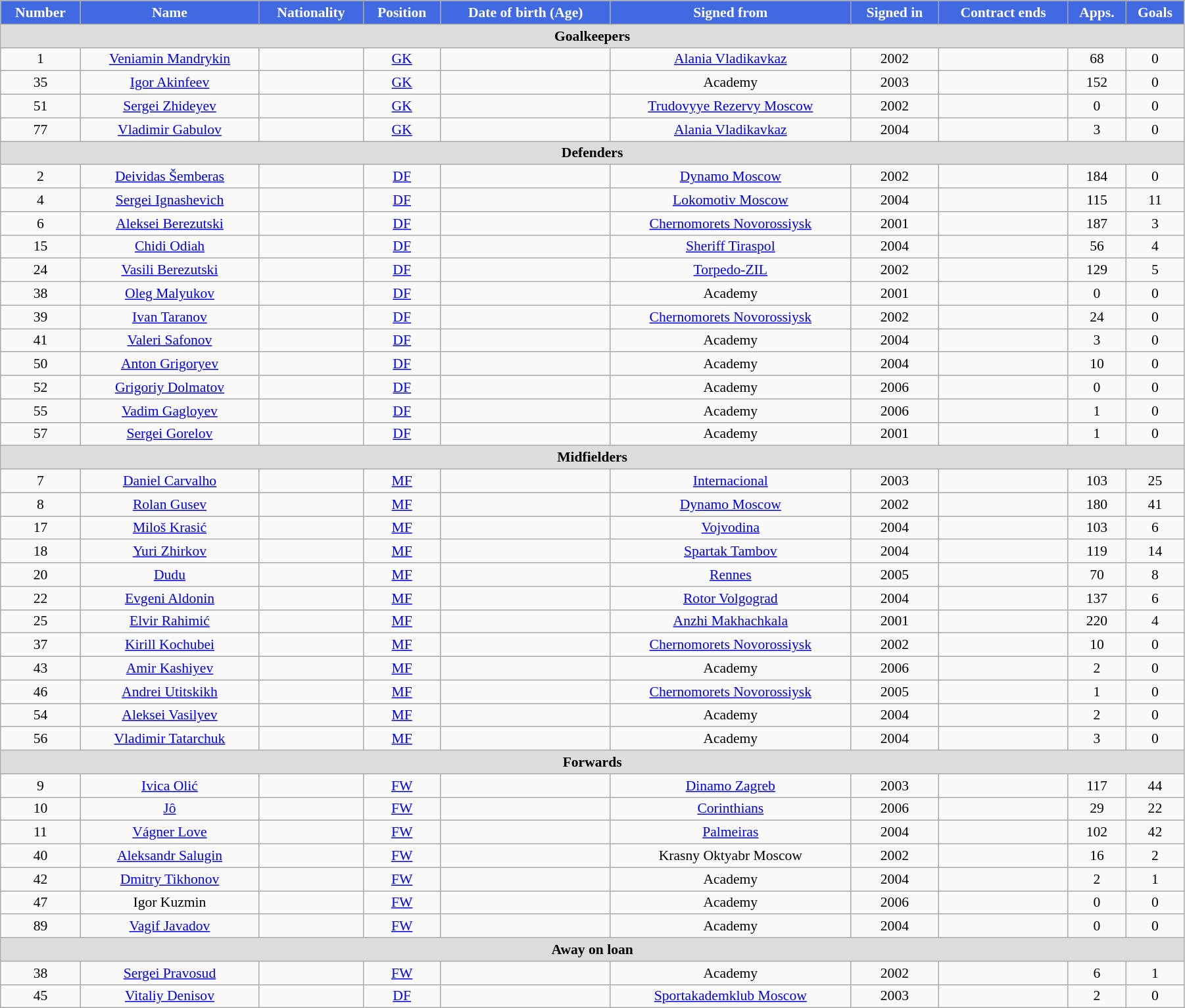<table class="wikitable"  style="text-align:center; font-size:90%; width:95%;">
<tr>
<th style="background:#4169E1; color:white; text-align:center;">Number</th>
<th style="background:#4169E1; color:white; text-align:center;">Name</th>
<th style="background:#4169E1; color:white; text-align:center;">Nationality</th>
<th style="background:#4169E1; color:white; text-align:center;">Position</th>
<th style="background:#4169E1; color:white; text-align:center;">Date of birth (Age)</th>
<th style="background:#4169E1; color:white; text-align:center;">Signed from</th>
<th style="background:#4169E1; color:white; text-align:center;">Signed in</th>
<th style="background:#4169E1; color:white; text-align:center;">Contract ends</th>
<th style="background:#4169E1; color:white; text-align:center;">Apps.</th>
<th style="background:#4169E1; color:white; text-align:center;">Goals</th>
</tr>
<tr>
<th colspan="11"  style="background:#dcdcdc; text-align:center;">Goalkeepers</th>
</tr>
<tr>
<td>1</td>
<td><a href='#'>Veniamin Mandrykin</a></td>
<td></td>
<td><a href='#'>GK</a></td>
<td></td>
<td><a href='#'>Alania Vladikavkaz</a></td>
<td>2002</td>
<td></td>
<td>68</td>
<td>0</td>
</tr>
<tr>
<td>35</td>
<td><a href='#'>Igor Akinfeev</a></td>
<td></td>
<td><a href='#'>GK</a></td>
<td></td>
<td>Academy</td>
<td>2003</td>
<td></td>
<td>152</td>
<td>0</td>
</tr>
<tr>
<td>51</td>
<td><a href='#'>Sergei Zhideyev</a></td>
<td></td>
<td><a href='#'>GK</a></td>
<td></td>
<td><a href='#'>Trudovyye Rezervy Moscow</a></td>
<td>2002</td>
<td></td>
<td>0</td>
<td>0</td>
</tr>
<tr>
<td>77</td>
<td><a href='#'>Vladimir Gabulov</a></td>
<td></td>
<td><a href='#'>GK</a></td>
<td></td>
<td><a href='#'>Alania Vladikavkaz</a></td>
<td>2004</td>
<td></td>
<td>3</td>
<td>0</td>
</tr>
<tr>
<th colspan="11"  style="background:#dcdcdc; text-align:center;">Defenders</th>
</tr>
<tr>
<td>2</td>
<td><a href='#'>Deividas Šemberas</a></td>
<td></td>
<td><a href='#'>DF</a></td>
<td></td>
<td><a href='#'>Dynamo Moscow</a></td>
<td>2002</td>
<td></td>
<td>184</td>
<td>0</td>
</tr>
<tr>
<td>4</td>
<td><a href='#'>Sergei Ignashevich</a></td>
<td></td>
<td><a href='#'>DF</a></td>
<td></td>
<td><a href='#'>Lokomotiv Moscow</a></td>
<td>2004</td>
<td></td>
<td>115</td>
<td>11</td>
</tr>
<tr>
<td>6</td>
<td><a href='#'>Aleksei Berezutski</a></td>
<td></td>
<td><a href='#'>DF</a></td>
<td></td>
<td><a href='#'>Chernomorets Novorossiysk</a></td>
<td>2001</td>
<td></td>
<td>187</td>
<td>3</td>
</tr>
<tr>
<td>15</td>
<td><a href='#'>Chidi Odiah</a></td>
<td></td>
<td><a href='#'>DF</a></td>
<td></td>
<td><a href='#'>Sheriff Tiraspol</a></td>
<td>2004</td>
<td></td>
<td>56</td>
<td>4</td>
</tr>
<tr>
<td>24</td>
<td><a href='#'>Vasili Berezutski</a></td>
<td></td>
<td><a href='#'>DF</a></td>
<td></td>
<td><a href='#'>Torpedo-ZIL</a></td>
<td>2002</td>
<td></td>
<td>129</td>
<td>5</td>
</tr>
<tr>
<td>38</td>
<td><a href='#'>Oleg Malyukov</a></td>
<td></td>
<td><a href='#'>DF</a></td>
<td></td>
<td>Academy</td>
<td>2001</td>
<td></td>
<td>0</td>
<td>0</td>
</tr>
<tr>
<td>39</td>
<td><a href='#'>Ivan Taranov</a></td>
<td></td>
<td><a href='#'>DF</a></td>
<td></td>
<td><a href='#'>Chernomorets Novorossiysk</a></td>
<td>2002</td>
<td></td>
<td>24</td>
<td>0</td>
</tr>
<tr>
<td>41</td>
<td><a href='#'>Valeri Safonov</a></td>
<td></td>
<td><a href='#'>DF</a></td>
<td></td>
<td>Academy</td>
<td>2004</td>
<td></td>
<td>3</td>
<td>0</td>
</tr>
<tr>
<td>50</td>
<td><a href='#'>Anton Grigoryev</a></td>
<td></td>
<td><a href='#'>DF</a></td>
<td></td>
<td>Academy</td>
<td>2004</td>
<td></td>
<td>10</td>
<td>0</td>
</tr>
<tr>
<td>52</td>
<td><a href='#'>Grigoriy Dolmatov</a></td>
<td></td>
<td><a href='#'>DF</a></td>
<td></td>
<td>Academy</td>
<td>2006</td>
<td></td>
<td>0</td>
<td>0</td>
</tr>
<tr>
<td>55</td>
<td><a href='#'>Vadim Gagloyev</a></td>
<td></td>
<td><a href='#'>DF</a></td>
<td></td>
<td>Academy</td>
<td>2006</td>
<td></td>
<td>1</td>
<td>0</td>
</tr>
<tr>
<td>57</td>
<td><a href='#'>Sergei Gorelov</a></td>
<td></td>
<td><a href='#'>DF</a></td>
<td></td>
<td>Academy</td>
<td>2001</td>
<td></td>
<td>1</td>
<td>0</td>
</tr>
<tr>
<th colspan="11"  style="background:#dcdcdc; text-align:center;">Midfielders</th>
</tr>
<tr>
<td>7</td>
<td><a href='#'>Daniel Carvalho</a></td>
<td></td>
<td><a href='#'>MF</a></td>
<td></td>
<td><a href='#'>Internacional</a></td>
<td>2003</td>
<td></td>
<td>103</td>
<td>25</td>
</tr>
<tr>
<td>8</td>
<td><a href='#'>Rolan Gusev</a></td>
<td></td>
<td><a href='#'>MF</a></td>
<td></td>
<td><a href='#'>Dynamo Moscow</a></td>
<td>2002</td>
<td></td>
<td>180</td>
<td>41</td>
</tr>
<tr>
<td>17</td>
<td><a href='#'>Miloš Krasić</a></td>
<td></td>
<td><a href='#'>MF</a></td>
<td></td>
<td><a href='#'>Vojvodina</a></td>
<td>2004</td>
<td></td>
<td>103</td>
<td>6</td>
</tr>
<tr>
<td>18</td>
<td><a href='#'>Yuri Zhirkov</a></td>
<td></td>
<td><a href='#'>MF</a></td>
<td></td>
<td><a href='#'>Spartak Tambov</a></td>
<td>2004</td>
<td></td>
<td>119</td>
<td>14</td>
</tr>
<tr>
<td>20</td>
<td><a href='#'>Dudu</a></td>
<td></td>
<td><a href='#'>MF</a></td>
<td></td>
<td><a href='#'>Rennes</a></td>
<td>2005</td>
<td></td>
<td>70</td>
<td>8</td>
</tr>
<tr>
<td>22</td>
<td><a href='#'>Evgeni Aldonin</a></td>
<td></td>
<td><a href='#'>MF</a></td>
<td></td>
<td><a href='#'>Rotor Volgograd</a></td>
<td>2004</td>
<td></td>
<td>137</td>
<td>6</td>
</tr>
<tr>
<td>25</td>
<td><a href='#'>Elvir Rahimić</a></td>
<td></td>
<td><a href='#'>MF</a></td>
<td></td>
<td><a href='#'>Anzhi Makhachkala</a></td>
<td>2001</td>
<td></td>
<td>220</td>
<td>4</td>
</tr>
<tr>
<td>37</td>
<td><a href='#'>Kirill Kochubei</a></td>
<td></td>
<td><a href='#'>MF</a></td>
<td></td>
<td><a href='#'>Chernomorets Novorossiysk</a></td>
<td>2002</td>
<td></td>
<td>10</td>
<td>0</td>
</tr>
<tr>
<td>43</td>
<td><a href='#'>Amir Kashiyev</a></td>
<td></td>
<td><a href='#'>MF</a></td>
<td></td>
<td>Academy</td>
<td>2006</td>
<td></td>
<td>2</td>
<td>0</td>
</tr>
<tr>
<td>46</td>
<td><a href='#'>Andrei Utitskikh</a></td>
<td></td>
<td><a href='#'>MF</a></td>
<td></td>
<td><a href='#'>Chernomorets Novorossiysk</a></td>
<td>2005</td>
<td></td>
<td>1</td>
<td>0</td>
</tr>
<tr>
<td>54</td>
<td><a href='#'>Aleksei Vasilyev</a></td>
<td></td>
<td><a href='#'>MF</a></td>
<td></td>
<td>Academy</td>
<td>2004</td>
<td></td>
<td>2</td>
<td>0</td>
</tr>
<tr>
<td>56</td>
<td><a href='#'>Vladimir Tatarchuk</a></td>
<td></td>
<td><a href='#'>MF</a></td>
<td></td>
<td>Academy</td>
<td>2004</td>
<td></td>
<td>3</td>
<td>0</td>
</tr>
<tr>
<th colspan="11"  style="background:#dcdcdc; text-align:center;">Forwards</th>
</tr>
<tr>
<td>9</td>
<td><a href='#'>Ivica Olić</a></td>
<td></td>
<td><a href='#'>FW</a></td>
<td></td>
<td><a href='#'>Dinamo Zagreb</a></td>
<td>2003</td>
<td></td>
<td>117</td>
<td>44</td>
</tr>
<tr>
<td>10</td>
<td><a href='#'>Jô</a></td>
<td></td>
<td><a href='#'>FW</a></td>
<td></td>
<td><a href='#'>Corinthians</a></td>
<td>2006</td>
<td></td>
<td>29</td>
<td>22</td>
</tr>
<tr>
<td>11</td>
<td><a href='#'>Vágner Love</a></td>
<td></td>
<td><a href='#'>FW</a></td>
<td></td>
<td><a href='#'>Palmeiras</a></td>
<td>2004</td>
<td></td>
<td>102</td>
<td>42</td>
</tr>
<tr>
<td>40</td>
<td><a href='#'>Aleksandr Salugin</a></td>
<td></td>
<td><a href='#'>FW</a></td>
<td></td>
<td>Krasny Oktyabr Moscow</td>
<td>2002</td>
<td></td>
<td>16</td>
<td>2</td>
</tr>
<tr>
<td>42</td>
<td><a href='#'>Dmitry Tikhonov</a></td>
<td></td>
<td><a href='#'>FW</a></td>
<td></td>
<td>Academy</td>
<td>2004</td>
<td></td>
<td>2</td>
<td>1</td>
</tr>
<tr>
<td>47</td>
<td>Igor Kuzmin</td>
<td></td>
<td><a href='#'>FW</a></td>
<td></td>
<td>Academy</td>
<td>2006</td>
<td></td>
<td>0</td>
<td>0</td>
</tr>
<tr>
<td>89</td>
<td><a href='#'>Vagif Javadov</a></td>
<td></td>
<td><a href='#'>FW</a></td>
<td></td>
<td>Academy</td>
<td>2004</td>
<td></td>
<td>0</td>
<td>0</td>
</tr>
<tr>
<th colspan="11"  style="background:#dcdcdc; text-align:center;">Away on loan</th>
</tr>
<tr>
<td>38</td>
<td><a href='#'>Sergei Pravosud</a></td>
<td></td>
<td><a href='#'>FW</a></td>
<td></td>
<td>Academy</td>
<td>2002</td>
<td></td>
<td>6</td>
<td>1</td>
</tr>
<tr>
<td>45</td>
<td><a href='#'>Vitaliy Denisov</a></td>
<td></td>
<td><a href='#'>DF</a></td>
<td></td>
<td><a href='#'>Sportakademklub Moscow</a></td>
<td>2003</td>
<td></td>
<td>2</td>
<td>0</td>
</tr>
</table>
